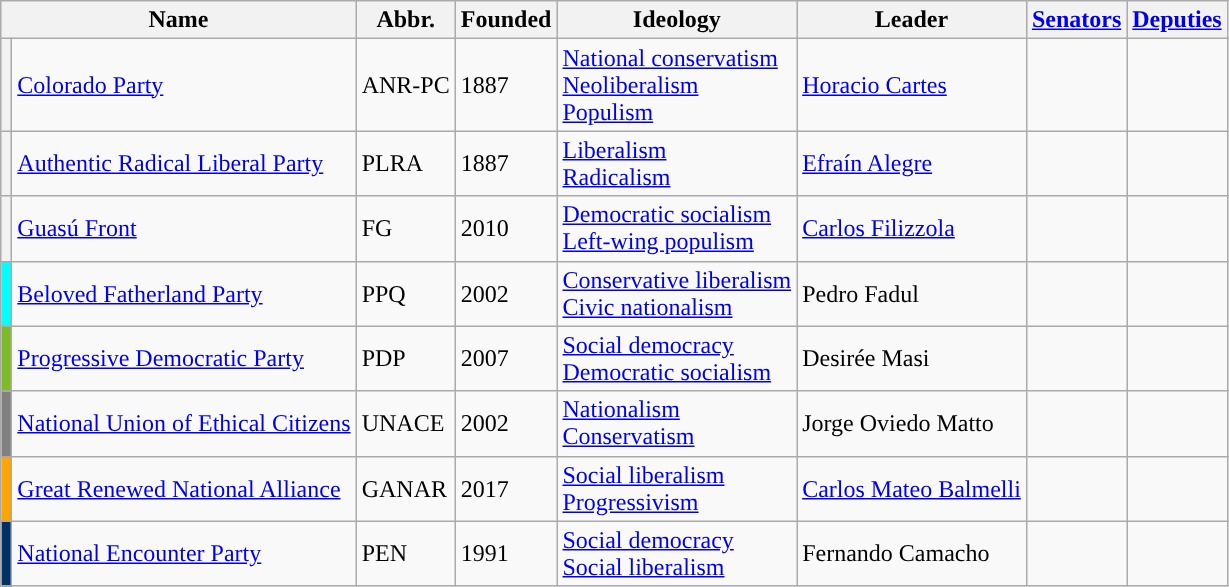<table class="wikitable sortable">
<tr>
<th colspan=2>Name</th>
<th>Abbr.</th>
<th>Founded</th>
<th>Ideology</th>
<th>Leader</th>
<th><a href='#'>Senators</a></th>
<th><a href='#'>Deputies</a></th>
</tr>
<tr>
<th style="background-color: "></th>
<td><a href='#'>Colorado Party</a><br></td>
<td>ANR-PC</td>
<td>1887</td>
<td><a href='#'>National conservatism</a><br><a href='#'>Neoliberalism</a><br><a href='#'>Populism</a></td>
<td><a href='#'>Horacio Cartes</a></td>
<td></td>
<td></td>
</tr>
<tr>
<th style="background-color: "></th>
<td><a href='#'>Authentic Radical Liberal Party</a><br></td>
<td>PLRA</td>
<td>1887</td>
<td><a href='#'>Liberalism</a><br><a href='#'>Radicalism</a></td>
<td><a href='#'>Efraín Alegre</a></td>
<td></td>
<td></td>
</tr>
<tr>
<th style="background-color: "></th>
<td><a href='#'>Guasú Front</a><br></td>
<td>FG</td>
<td>2010</td>
<td><a href='#'>Democratic socialism</a><br><a href='#'>Left-wing populism</a></td>
<td><a href='#'>Carlos Filizzola</a></td>
<td></td>
<td></td>
</tr>
<tr>
<th style="background-color: #00FFFF"></th>
<td><a href='#'>Beloved Fatherland Party</a><br></td>
<td>PPQ</td>
<td>2002</td>
<td><a href='#'>Conservative liberalism</a><br><a href='#'>Civic nationalism</a></td>
<td>Pedro Fadul</td>
<td></td>
<td></td>
</tr>
<tr>
<th style="background-color: #7FBA27"></th>
<td><a href='#'>Progressive Democratic Party</a><br></td>
<td>PDP</td>
<td>2007</td>
<td><a href='#'>Social democracy</a><br><a href='#'>Democratic socialism</a></td>
<td>Desirée Masi</td>
<td></td>
<td></td>
</tr>
<tr>
<th style="background-color: #808080"></th>
<td><a href='#'>National Union of Ethical Citizens</a><br></td>
<td>UNACE</td>
<td>2002</td>
<td><a href='#'>Nationalism</a><br><a href='#'>Conservatism</a></td>
<td>Jorge Oviedo Matto</td>
<td></td>
<td></td>
</tr>
<tr>
<th style="background-color: orange"></th>
<td><a href='#'>Great Renewed National Alliance</a><br></td>
<td>GANAR</td>
<td>2017</td>
<td><a href='#'>Social liberalism</a><br><a href='#'>Progressivism</a></td>
<td><a href='#'>Carlos Mateo Balmelli</a></td>
<td></td>
<td></td>
</tr>
<tr>
<th style="background-color: #013068"></th>
<td><a href='#'>National Encounter Party</a><br></td>
<td>PEN</td>
<td>1991</td>
<td><a href='#'>Social democracy</a><br><a href='#'>Social liberalism</a></td>
<td>Fernando Camacho</td>
<td></td>
<td></td>
</tr>
</table>
